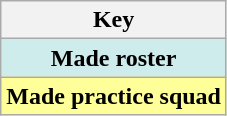<table class="wikitable plainrowheaders" border="1">
<tr>
<th scope="col">Key</th>
</tr>
<tr>
<th scope="row" style="text-align:center; background-color:#cfecec;">Made roster</th>
</tr>
<tr>
<th scope="row" style="text-align:center; background:#FFFF99;">Made practice squad</th>
</tr>
</table>
